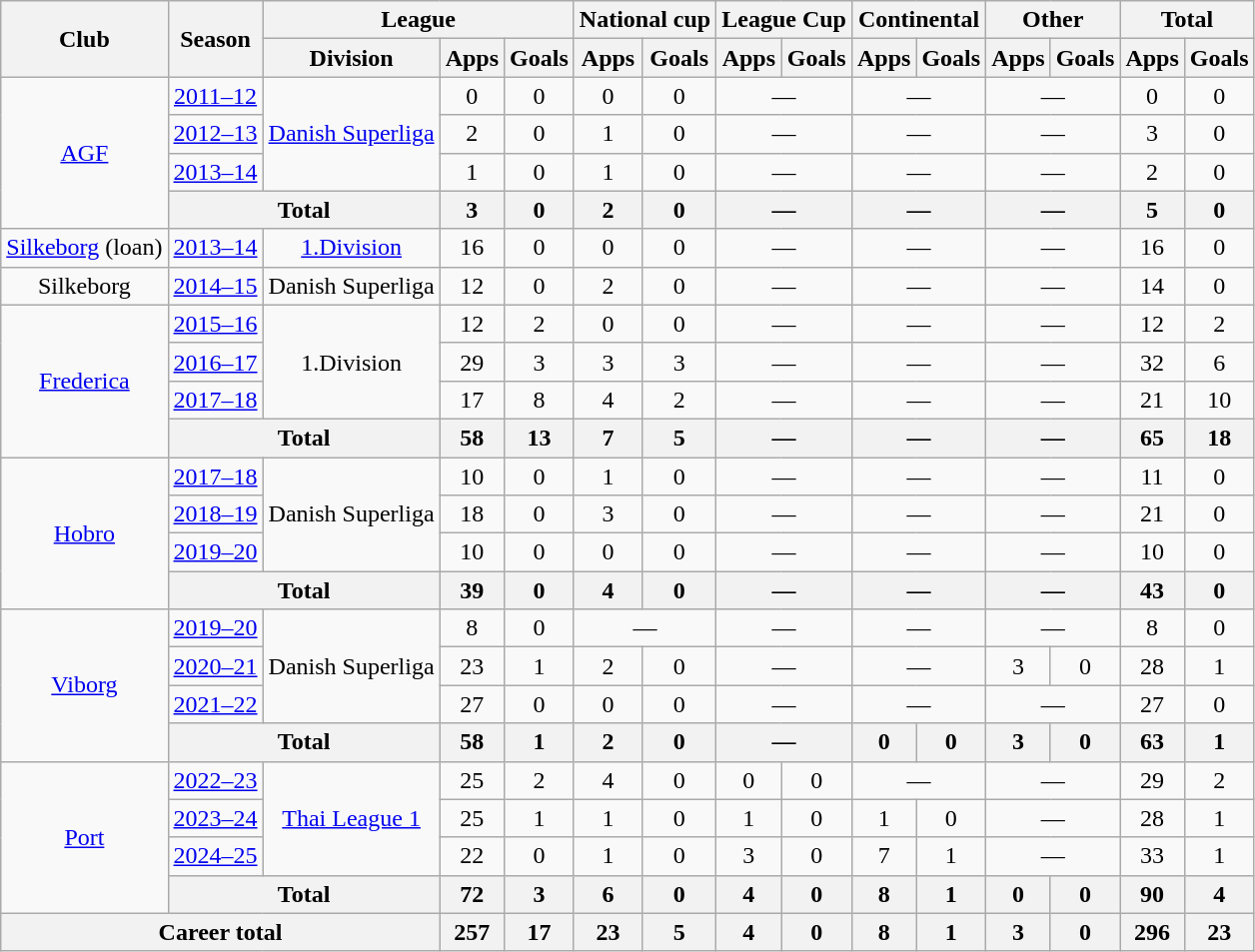<table class=wikitable style=text-align:center>
<tr>
<th rowspan="2">Club</th>
<th rowspan="2">Season</th>
<th colspan="3">League</th>
<th colspan="2">National cup</th>
<th colspan="2">League Cup</th>
<th colspan="2">Continental</th>
<th colspan="2">Other</th>
<th colspan="2">Total</th>
</tr>
<tr>
<th>Division</th>
<th>Apps</th>
<th>Goals</th>
<th>Apps</th>
<th>Goals</th>
<th>Apps</th>
<th>Goals</th>
<th>Apps</th>
<th>Goals</th>
<th>Apps</th>
<th>Goals</th>
<th>Apps</th>
<th>Goals</th>
</tr>
<tr>
<td rowspan="4"><a href='#'>AGF</a></td>
<td><a href='#'>2011–12</a></td>
<td rowspan="3"><a href='#'>Danish Superliga</a></td>
<td>0</td>
<td>0</td>
<td>0</td>
<td>0</td>
<td colspan="2">—</td>
<td colspan="2">—</td>
<td colspan="2">—</td>
<td>0</td>
<td>0</td>
</tr>
<tr>
<td><a href='#'>2012–13</a></td>
<td>2</td>
<td>0</td>
<td>1</td>
<td>0</td>
<td colspan="2">—</td>
<td colspan="2">—</td>
<td colspan="2">—</td>
<td>3</td>
<td>0</td>
</tr>
<tr>
<td><a href='#'>2013–14</a></td>
<td>1</td>
<td>0</td>
<td>1</td>
<td>0</td>
<td colspan="2">—</td>
<td colspan="2">—</td>
<td colspan="2">—</td>
<td>2</td>
<td>0</td>
</tr>
<tr>
<th colspan="2">Total</th>
<th>3</th>
<th>0</th>
<th>2</th>
<th>0</th>
<th colspan="2">—</th>
<th colspan="2">—</th>
<th colspan="2">—</th>
<th>5</th>
<th>0</th>
</tr>
<tr>
<td><a href='#'>Silkeborg</a> (loan)</td>
<td><a href='#'>2013–14</a></td>
<td><a href='#'>1.Division</a></td>
<td>16</td>
<td>0</td>
<td>0</td>
<td>0</td>
<td colspan="2">—</td>
<td colspan="2">—</td>
<td colspan="2">—</td>
<td>16</td>
<td>0</td>
</tr>
<tr>
<td>Silkeborg</td>
<td><a href='#'>2014–15</a></td>
<td>Danish Superliga</td>
<td>12</td>
<td>0</td>
<td>2</td>
<td>0</td>
<td colspan="2">—</td>
<td colspan="2">—</td>
<td colspan="2">—</td>
<td>14</td>
<td>0</td>
</tr>
<tr>
<td rowspan="4"><a href='#'>Frederica</a></td>
<td><a href='#'>2015–16</a></td>
<td rowspan="3">1.Division</td>
<td>12</td>
<td>2</td>
<td>0</td>
<td>0</td>
<td colspan="2">—</td>
<td colspan="2">—</td>
<td colspan="2">—</td>
<td>12</td>
<td>2</td>
</tr>
<tr>
<td><a href='#'>2016–17</a></td>
<td>29</td>
<td>3</td>
<td>3</td>
<td>3</td>
<td colspan="2">—</td>
<td colspan="2">—</td>
<td colspan="2">—</td>
<td>32</td>
<td>6</td>
</tr>
<tr>
<td><a href='#'>2017–18</a></td>
<td>17</td>
<td>8</td>
<td>4</td>
<td>2</td>
<td colspan="2">—</td>
<td colspan="2">—</td>
<td colspan="2">—</td>
<td>21</td>
<td>10</td>
</tr>
<tr>
<th colspan="2">Total</th>
<th>58</th>
<th>13</th>
<th>7</th>
<th>5</th>
<th colspan="2">—</th>
<th colspan="2">—</th>
<th colspan="2">—</th>
<th>65</th>
<th>18</th>
</tr>
<tr>
<td rowspan="4"><a href='#'>Hobro</a></td>
<td><a href='#'>2017–18</a></td>
<td rowspan="3">Danish Superliga</td>
<td>10</td>
<td>0</td>
<td>1</td>
<td>0</td>
<td colspan="2">—</td>
<td colspan="2">—</td>
<td colspan="2">—</td>
<td>11</td>
<td>0</td>
</tr>
<tr>
<td><a href='#'>2018–19</a></td>
<td>18</td>
<td>0</td>
<td>3</td>
<td>0</td>
<td colspan="2">—</td>
<td colspan="2">—</td>
<td colspan="2">—</td>
<td>21</td>
<td>0</td>
</tr>
<tr>
<td><a href='#'>2019–20</a></td>
<td>10</td>
<td>0</td>
<td>0</td>
<td>0</td>
<td colspan="2">—</td>
<td colspan="2">—</td>
<td colspan="2">—</td>
<td>10</td>
<td>0</td>
</tr>
<tr>
<th colspan="2">Total</th>
<th>39</th>
<th>0</th>
<th>4</th>
<th>0</th>
<th colspan="2">—</th>
<th colspan="2">—</th>
<th colspan="2">—</th>
<th>43</th>
<th>0</th>
</tr>
<tr>
<td rowspan="4"><a href='#'>Viborg</a></td>
<td><a href='#'>2019–20</a></td>
<td rowspan="3">Danish Superliga</td>
<td>8</td>
<td>0</td>
<td colspan="2">—</td>
<td colspan="2">—</td>
<td colspan="2">—</td>
<td colspan="2">—</td>
<td>8</td>
<td>0</td>
</tr>
<tr>
<td><a href='#'>2020–21</a></td>
<td>23</td>
<td>1</td>
<td>2</td>
<td>0</td>
<td colspan="2">—</td>
<td colspan="2">—</td>
<td>3</td>
<td>0</td>
<td>28</td>
<td>1</td>
</tr>
<tr>
<td><a href='#'>2021–22</a></td>
<td>27</td>
<td>0</td>
<td>0</td>
<td>0</td>
<td colspan="2">—</td>
<td colspan="2">—</td>
<td colspan="2">—</td>
<td>27</td>
<td>0</td>
</tr>
<tr>
<th colspan="2">Total</th>
<th>58</th>
<th>1</th>
<th>2</th>
<th>0</th>
<th colspan="2">—</th>
<th>0</th>
<th>0</th>
<th>3</th>
<th>0</th>
<th>63</th>
<th>1</th>
</tr>
<tr>
<td rowspan="4"><a href='#'>Port</a></td>
<td><a href='#'>2022–23</a></td>
<td rowspan="3"><a href='#'>Thai League 1</a></td>
<td>25</td>
<td>2</td>
<td>4</td>
<td>0</td>
<td>0</td>
<td>0</td>
<td colspan="2">—</td>
<td colspan="2">—</td>
<td>29</td>
<td>2</td>
</tr>
<tr>
<td><a href='#'>2023–24</a></td>
<td>25</td>
<td>1</td>
<td>1</td>
<td>0</td>
<td>1</td>
<td>0</td>
<td>1</td>
<td>0</td>
<td colspan="2">—</td>
<td>28</td>
<td>1</td>
</tr>
<tr>
<td><a href='#'>2024–25</a></td>
<td>22</td>
<td>0</td>
<td>1</td>
<td>0</td>
<td>3</td>
<td>0</td>
<td>7</td>
<td>1</td>
<td colspan="2">—</td>
<td>33</td>
<td>1</td>
</tr>
<tr>
<th colspan="2">Total</th>
<th>72</th>
<th>3</th>
<th>6</th>
<th>0</th>
<th>4</th>
<th>0</th>
<th>8</th>
<th>1</th>
<th>0</th>
<th>0</th>
<th>90</th>
<th>4</th>
</tr>
<tr>
<th colspan="3">Career total</th>
<th>257</th>
<th>17</th>
<th>23</th>
<th>5</th>
<th>4</th>
<th>0</th>
<th>8</th>
<th>1</th>
<th>3</th>
<th>0</th>
<th>296</th>
<th>23</th>
</tr>
</table>
